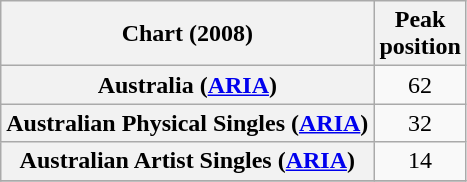<table class="wikitable sortable plainrowheaders" style="text-align:center">
<tr>
<th>Chart (2008)</th>
<th>Peak<br> position</th>
</tr>
<tr>
<th scope="row">Australia (<a href='#'>ARIA</a>)</th>
<td>62</td>
</tr>
<tr>
<th scope="row">Australian Physical Singles (<a href='#'>ARIA</a>)</th>
<td>32</td>
</tr>
<tr>
<th scope="row">Australian Artist Singles (<a href='#'>ARIA</a>)</th>
<td>14</td>
</tr>
<tr>
</tr>
</table>
